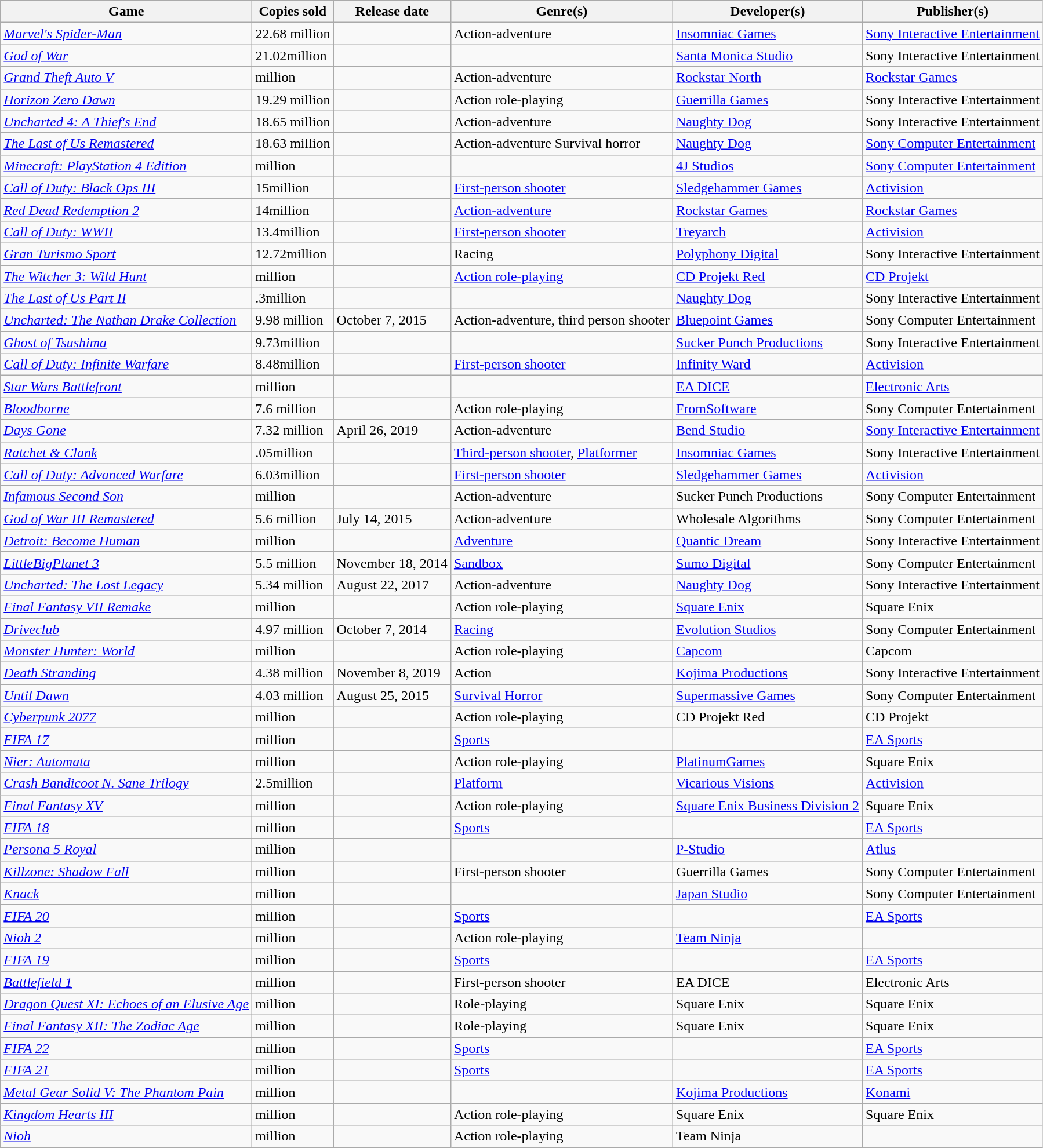<table class="wikitable plainrowheaders sortable static-row-numbers">
<tr>
<th scope="col">Game</th>
<th scope="col">Copies sold</th>
<th scope="col">Release date</th>
<th scope="col">Genre(s)</th>
<th scope="col">Developer(s)</th>
<th scope="col">Publisher(s)</th>
</tr>
<tr>
<td><em><a href='#'>Marvel's Spider-Man</a></em></td>
<td>22.68 million</td>
<td></td>
<td>Action-adventure</td>
<td><a href='#'>Insomniac Games</a></td>
<td><a href='#'>Sony Interactive Entertainment</a></td>
</tr>
<tr>
<td><em><a href='#'>God of War</a></em></td>
<td>21.02million</td>
<td></td>
<td></td>
<td><a href='#'>Santa Monica Studio</a></td>
<td>Sony Interactive Entertainment</td>
</tr>
<tr>
<td><em><a href='#'>Grand Theft Auto V</a></em></td>
<td>million</td>
<td></td>
<td>Action-adventure</td>
<td><a href='#'>Rockstar North</a></td>
<td><a href='#'>Rockstar Games</a></td>
</tr>
<tr>
<td><em><a href='#'>Horizon Zero Dawn</a></em></td>
<td>19.29 million</td>
<td></td>
<td>Action role-playing</td>
<td><a href='#'>Guerrilla Games</a></td>
<td>Sony Interactive Entertainment</td>
</tr>
<tr>
<td><em><a href='#'>Uncharted 4: A Thief's End</a></em></td>
<td>18.65 million</td>
<td></td>
<td>Action-adventure</td>
<td><a href='#'>Naughty Dog</a></td>
<td>Sony Interactive Entertainment</td>
</tr>
<tr>
<td><em><a href='#'>The Last of Us Remastered</a></em></td>
<td>18.63 million </td>
<td></td>
<td>Action-adventure Survival horror</td>
<td><a href='#'>Naughty Dog</a></td>
<td><a href='#'>Sony Computer Entertainment</a></td>
</tr>
<tr>
<td><em><a href='#'>Minecraft: PlayStation 4 Edition</a></em></td>
<td>million</td>
<td></td>
<td></td>
<td><a href='#'>4J Studios</a></td>
<td><a href='#'>Sony Computer Entertainment</a></td>
</tr>
<tr>
<td><em><a href='#'>Call of Duty: Black Ops III</a></em></td>
<td>15million</td>
<td></td>
<td><a href='#'>First-person shooter</a></td>
<td><a href='#'>Sledgehammer Games</a></td>
<td><a href='#'>Activision</a></td>
</tr>
<tr>
<td><em><a href='#'>Red Dead Redemption 2</a></em></td>
<td>14million</td>
<td></td>
<td><a href='#'>Action-adventure</a></td>
<td><a href='#'>Rockstar Games</a></td>
<td><a href='#'>Rockstar Games</a></td>
</tr>
<tr>
<td><em><a href='#'>Call of Duty: WWII</a></em></td>
<td>13.4million</td>
<td></td>
<td><a href='#'>First-person shooter</a></td>
<td><a href='#'>Treyarch</a></td>
<td><a href='#'>Activision</a></td>
</tr>
<tr>
<td><em><a href='#'>Gran Turismo Sport</a></em></td>
<td>12.72million</td>
<td></td>
<td>Racing</td>
<td><a href='#'>Polyphony Digital</a></td>
<td>Sony Interactive Entertainment</td>
</tr>
<tr>
<td><em><a href='#'>The Witcher 3: Wild Hunt</a></em></td>
<td>million</td>
<td></td>
<td><a href='#'>Action role-playing</a></td>
<td><a href='#'>CD Projekt Red</a></td>
<td><a href='#'>CD Projekt</a></td>
</tr>
<tr>
<td><em><a href='#'>The Last of Us Part II</a></em></td>
<td>.3million</td>
<td></td>
<td></td>
<td><a href='#'>Naughty Dog</a></td>
<td>Sony Interactive Entertainment</td>
</tr>
<tr>
<td><a href='#'><em>Uncharted: The Nathan Drake Collection</em></a></td>
<td>9.98 million </td>
<td>October 7, 2015</td>
<td>Action-adventure, third person shooter</td>
<td><a href='#'>Bluepoint Games</a></td>
<td>Sony Computer Entertainment</td>
</tr>
<tr>
<td><em><a href='#'>Ghost of Tsushima</a></em></td>
<td>9.73million</td>
<td></td>
<td></td>
<td><a href='#'>Sucker Punch Productions</a></td>
<td>Sony Interactive Entertainment</td>
</tr>
<tr>
<td><em><a href='#'>Call of Duty: Infinite Warfare</a></em></td>
<td>8.48million</td>
<td></td>
<td><a href='#'>First-person shooter</a></td>
<td><a href='#'>Infinity Ward</a></td>
<td><a href='#'>Activision</a></td>
</tr>
<tr>
<td><em><a href='#'>Star Wars Battlefront</a></em></td>
<td>million</td>
<td></td>
<td></td>
<td><a href='#'>EA DICE</a></td>
<td><a href='#'>Electronic Arts</a></td>
</tr>
<tr>
<td><em><a href='#'>Bloodborne</a></em></td>
<td>7.6 million </td>
<td></td>
<td>Action role-playing</td>
<td><a href='#'>FromSoftware</a></td>
<td>Sony Computer Entertainment</td>
</tr>
<tr>
<td><em><a href='#'>Days Gone</a></em></td>
<td>7.32 million</td>
<td>April 26, 2019</td>
<td>Action-adventure</td>
<td><a href='#'>Bend Studio</a></td>
<td><a href='#'>Sony Interactive Entertainment</a></td>
</tr>
<tr>
<td><em><a href='#'>Ratchet & Clank</a></em></td>
<td>.05million</td>
<td></td>
<td><a href='#'>Third-person shooter</a>, <a href='#'>Platformer</a></td>
<td><a href='#'>Insomniac Games</a></td>
<td>Sony Interactive Entertainment</td>
</tr>
<tr>
<td><em><a href='#'>Call of Duty: Advanced Warfare</a></em></td>
<td>6.03million</td>
<td></td>
<td><a href='#'>First-person shooter</a></td>
<td><a href='#'>Sledgehammer Games</a></td>
<td><a href='#'>Activision</a></td>
</tr>
<tr>
<td><em><a href='#'>Infamous Second Son</a></em></td>
<td>million</td>
<td></td>
<td>Action-adventure</td>
<td>Sucker Punch Productions</td>
<td>Sony Computer Entertainment</td>
</tr>
<tr>
<td><a href='#'><em>God of War III Remastered</em></a></td>
<td>5.6 million </td>
<td>July 14, 2015</td>
<td>Action-adventure</td>
<td>Wholesale Algorithms</td>
<td>Sony Computer Entertainment</td>
</tr>
<tr>
<td><em><a href='#'>Detroit: Become Human</a></em></td>
<td>million</td>
<td></td>
<td><a href='#'>Adventure</a></td>
<td><a href='#'>Quantic Dream</a></td>
<td>Sony Interactive Entertainment</td>
</tr>
<tr>
<td><a href='#'><em>LittleBigPlanet 3</em></a></td>
<td>5.5 million </td>
<td>November 18, 2014</td>
<td><a href='#'>Sandbox</a></td>
<td><a href='#'>Sumo Digital</a></td>
<td>Sony Computer Entertainment</td>
</tr>
<tr>
<td><a href='#'><em>Uncharted: The Lost Legacy</em></a></td>
<td>5.34 million </td>
<td>August 22, 2017</td>
<td>Action-adventure</td>
<td><a href='#'>Naughty Dog</a></td>
<td>Sony Interactive Entertainment</td>
</tr>
<tr>
<td><em><a href='#'>Final Fantasy VII Remake</a></em></td>
<td>million</td>
<td></td>
<td>Action role-playing</td>
<td><a href='#'>Square Enix</a></td>
<td>Square Enix</td>
</tr>
<tr>
<td><em><a href='#'>Driveclub</a></em></td>
<td>4.97 million </td>
<td>October 7, 2014</td>
<td><a href='#'>Racing</a></td>
<td><a href='#'>Evolution Studios</a></td>
<td>Sony Computer Entertainment</td>
</tr>
<tr>
<td><em><a href='#'>Monster Hunter: World</a></em></td>
<td>million</td>
<td></td>
<td>Action role-playing</td>
<td><a href='#'>Capcom</a></td>
<td>Capcom</td>
</tr>
<tr>
<td><a href='#'><em>Death Stranding</em></a></td>
<td>4.38 million </td>
<td>November 8, 2019</td>
<td>Action</td>
<td><a href='#'>Kojima Productions</a></td>
<td>Sony Interactive Entertainment</td>
</tr>
<tr>
<td><a href='#'><em>Until Dawn</em></a></td>
<td>4.03 million </td>
<td>August 25, 2015</td>
<td><a href='#'>Survival Horror</a></td>
<td><a href='#'>Supermassive Games</a></td>
<td>Sony Computer Entertainment</td>
</tr>
<tr>
<td><em><a href='#'>Cyberpunk 2077</a></em></td>
<td>million</td>
<td></td>
<td>Action role-playing</td>
<td>CD Projekt Red</td>
<td>CD Projekt</td>
</tr>
<tr Until Dawn 3.9 million>
<td><em><a href='#'>FIFA 17</a></em></td>
<td>million</td>
<td></td>
<td><a href='#'>Sports</a></td>
<td></td>
<td><a href='#'>EA Sports</a></td>
</tr>
<tr>
<td><em><a href='#'>Nier: Automata</a></em></td>
<td>million</td>
<td></td>
<td>Action role-playing</td>
<td><a href='#'>PlatinumGames</a></td>
<td>Square Enix</td>
</tr>
<tr>
<td><em><a href='#'>Crash Bandicoot N. Sane Trilogy</a></em></td>
<td>2.5million</td>
<td></td>
<td><a href='#'>Platform</a></td>
<td><a href='#'>Vicarious Visions</a></td>
<td><a href='#'>Activision</a></td>
</tr>
<tr>
<td><em><a href='#'>Final Fantasy XV</a></em></td>
<td>million</td>
<td></td>
<td>Action role-playing</td>
<td><a href='#'>Square Enix Business Division 2</a></td>
<td>Square Enix</td>
</tr>
<tr>
<td><em><a href='#'>FIFA 18</a></em></td>
<td>million</td>
<td></td>
<td><a href='#'>Sports</a></td>
<td></td>
<td><a href='#'>EA Sports</a></td>
</tr>
<tr>
<td><em><a href='#'>Persona 5 Royal</a></em></td>
<td>million</td>
<td></td>
<td></td>
<td><a href='#'>P-Studio</a></td>
<td><a href='#'>Atlus</a></td>
</tr>
<tr>
<td><em><a href='#'>Killzone: Shadow Fall</a></em></td>
<td>million</td>
<td></td>
<td>First-person shooter</td>
<td>Guerrilla Games</td>
<td>Sony Computer Entertainment</td>
</tr>
<tr>
<td><em><a href='#'>Knack</a></em></td>
<td>million</td>
<td></td>
<td></td>
<td><a href='#'>Japan Studio</a></td>
<td>Sony Computer Entertainment</td>
</tr>
<tr>
<td><em><a href='#'>FIFA 20</a></em></td>
<td>million</td>
<td></td>
<td><a href='#'>Sports</a></td>
<td></td>
<td><a href='#'>EA Sports</a></td>
</tr>
<tr>
<td><em><a href='#'>Nioh 2</a></em></td>
<td>million</td>
<td></td>
<td>Action role-playing</td>
<td><a href='#'>Team Ninja</a></td>
<td></td>
</tr>
<tr>
<td><em><a href='#'>FIFA 19</a></em></td>
<td>million</td>
<td></td>
<td><a href='#'>Sports</a></td>
<td></td>
<td><a href='#'>EA Sports</a></td>
</tr>
<tr>
<td><em><a href='#'>Battlefield 1</a></em></td>
<td>million</td>
<td></td>
<td>First-person shooter</td>
<td>EA DICE</td>
<td>Electronic Arts</td>
</tr>
<tr>
<td><em><a href='#'>Dragon Quest XI: Echoes of an Elusive Age</a></em></td>
<td>million</td>
<td></td>
<td>Role-playing</td>
<td>Square Enix</td>
<td>Square Enix</td>
</tr>
<tr>
<td><em><a href='#'>Final Fantasy XII: The Zodiac Age</a></em></td>
<td>million</td>
<td></td>
<td>Role-playing</td>
<td>Square Enix</td>
<td>Square Enix</td>
</tr>
<tr>
<td><em><a href='#'>FIFA 22</a></em></td>
<td>million</td>
<td></td>
<td><a href='#'>Sports</a></td>
<td></td>
<td><a href='#'>EA Sports</a></td>
</tr>
<tr>
<td><em><a href='#'>FIFA 21</a></em></td>
<td>million</td>
<td></td>
<td><a href='#'>Sports</a></td>
<td></td>
<td><a href='#'>EA Sports</a></td>
</tr>
<tr>
<td><em><a href='#'>Metal Gear Solid V: The Phantom Pain</a></em></td>
<td>million</td>
<td></td>
<td></td>
<td><a href='#'>Kojima Productions</a></td>
<td><a href='#'>Konami</a></td>
</tr>
<tr>
<td><em><a href='#'>Kingdom Hearts III</a></em></td>
<td>million</td>
<td></td>
<td>Action role-playing</td>
<td>Square Enix</td>
<td>Square Enix</td>
</tr>
<tr>
<td><em><a href='#'>Nioh</a></em></td>
<td>million</td>
<td></td>
<td>Action role-playing</td>
<td>Team Ninja</td>
<td></td>
</tr>
</table>
